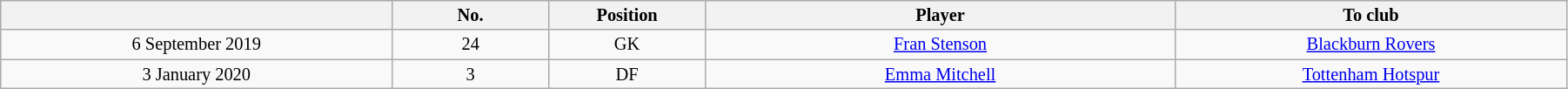<table class="wikitable sortable" style="width:95%; text-align:center; font-size:85%; text-align:center;">
<tr>
<th width="25%"></th>
<th width="10%">No.</th>
<th width="10%">Position</th>
<th>Player</th>
<th width="25%">To club</th>
</tr>
<tr>
<td>6 September 2019</td>
<td>24</td>
<td>GK</td>
<td> <a href='#'>Fran Stenson</a></td>
<td> <a href='#'>Blackburn Rovers</a></td>
</tr>
<tr>
<td>3 January 2020</td>
<td>3</td>
<td>DF</td>
<td> <a href='#'>Emma Mitchell</a></td>
<td> <a href='#'>Tottenham Hotspur</a></td>
</tr>
</table>
